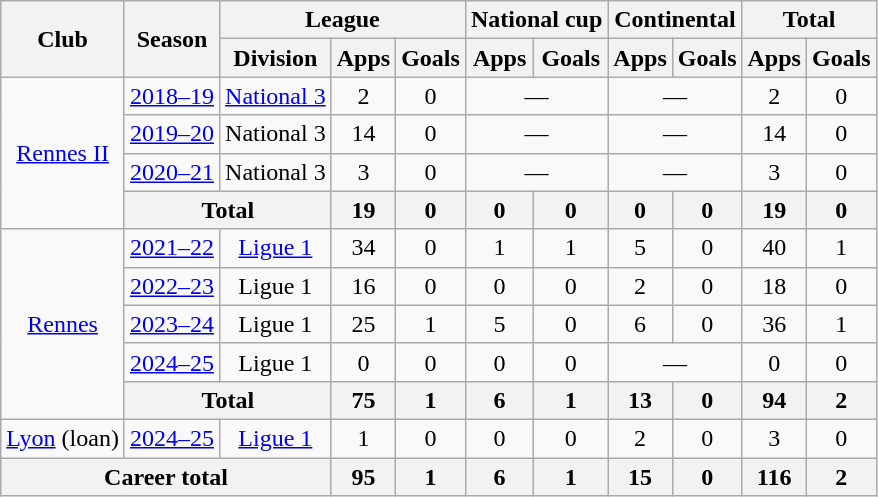<table class="wikitable" Style="text-align: center">
<tr>
<th rowspan="2">Club</th>
<th rowspan="2">Season</th>
<th colspan="3">League</th>
<th colspan="2">National cup</th>
<th colspan="2">Continental</th>
<th colspan="2">Total</th>
</tr>
<tr>
<th>Division</th>
<th>Apps</th>
<th>Goals</th>
<th>Apps</th>
<th>Goals</th>
<th>Apps</th>
<th>Goals</th>
<th>Apps</th>
<th>Goals</th>
</tr>
<tr>
<td rowspan="4"><a href='#'>Rennes II</a></td>
<td><a href='#'>2018–19</a></td>
<td><a href='#'>National 3</a></td>
<td>2</td>
<td>0</td>
<td colspan="2">—</td>
<td colspan="2">—</td>
<td>2</td>
<td>0</td>
</tr>
<tr>
<td><a href='#'>2019–20</a></td>
<td>National 3</td>
<td>14</td>
<td>0</td>
<td colspan="2">—</td>
<td colspan="2">—</td>
<td>14</td>
<td>0</td>
</tr>
<tr>
<td><a href='#'>2020–21</a></td>
<td>National 3</td>
<td>3</td>
<td>0</td>
<td colspan="2">—</td>
<td colspan="2">—</td>
<td>3</td>
<td>0</td>
</tr>
<tr>
<th colspan="2">Total</th>
<th>19</th>
<th>0</th>
<th>0</th>
<th>0</th>
<th>0</th>
<th>0</th>
<th>19</th>
<th>0</th>
</tr>
<tr>
<td rowspan="5"><a href='#'>Rennes</a></td>
<td><a href='#'>2021–22</a></td>
<td><a href='#'>Ligue 1</a></td>
<td>34</td>
<td>0</td>
<td>1</td>
<td>1</td>
<td>5</td>
<td>0</td>
<td>40</td>
<td>1</td>
</tr>
<tr>
<td><a href='#'>2022–23</a></td>
<td>Ligue 1</td>
<td>16</td>
<td>0</td>
<td>0</td>
<td>0</td>
<td>2</td>
<td>0</td>
<td>18</td>
<td>0</td>
</tr>
<tr>
<td><a href='#'>2023–24</a></td>
<td>Ligue 1</td>
<td>25</td>
<td>1</td>
<td>5</td>
<td>0</td>
<td>6</td>
<td>0</td>
<td>36</td>
<td>1</td>
</tr>
<tr>
<td><a href='#'>2024–25</a></td>
<td>Ligue 1</td>
<td>0</td>
<td>0</td>
<td>0</td>
<td>0</td>
<td colspan="2">—</td>
<td>0</td>
<td>0</td>
</tr>
<tr>
<th colspan="2">Total</th>
<th>75</th>
<th>1</th>
<th>6</th>
<th>1</th>
<th>13</th>
<th>0</th>
<th>94</th>
<th>2</th>
</tr>
<tr>
<td><a href='#'>Lyon</a> (loan)</td>
<td><a href='#'>2024–25</a></td>
<td><a href='#'>Ligue 1</a></td>
<td>1</td>
<td>0</td>
<td>0</td>
<td>0</td>
<td>2</td>
<td>0</td>
<td>3</td>
<td>0</td>
</tr>
<tr>
<th colspan="3">Career total</th>
<th>95</th>
<th>1</th>
<th>6</th>
<th>1</th>
<th>15</th>
<th>0</th>
<th>116</th>
<th>2</th>
</tr>
</table>
